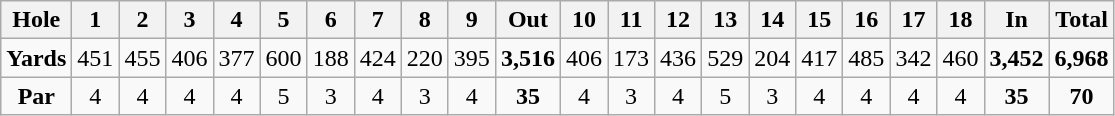<table class="wikitable" style="text-align:center">
<tr>
<th>Hole</th>
<th>1</th>
<th>2</th>
<th>3</th>
<th>4</th>
<th>5</th>
<th>6</th>
<th>7</th>
<th>8</th>
<th>9</th>
<th>Out</th>
<th>10</th>
<th>11</th>
<th>12</th>
<th>13</th>
<th>14</th>
<th>15</th>
<th>16</th>
<th>17</th>
<th>18</th>
<th>In</th>
<th>Total</th>
</tr>
<tr>
<td><strong>Yards</strong></td>
<td>451</td>
<td>455</td>
<td>406</td>
<td>377</td>
<td>600</td>
<td>188</td>
<td>424</td>
<td>220</td>
<td>395</td>
<td><strong>3,516</strong></td>
<td>406</td>
<td>173</td>
<td>436</td>
<td>529</td>
<td>204</td>
<td>417</td>
<td>485</td>
<td>342</td>
<td>460</td>
<td><strong>3,452</strong></td>
<td><strong>6,968</strong></td>
</tr>
<tr>
<td><strong>Par</strong></td>
<td>4</td>
<td>4</td>
<td>4</td>
<td>4</td>
<td>5</td>
<td>3</td>
<td>4</td>
<td>3</td>
<td>4</td>
<td><strong>35</strong></td>
<td>4</td>
<td>3</td>
<td>4</td>
<td>5</td>
<td>3</td>
<td>4</td>
<td>4</td>
<td>4</td>
<td>4</td>
<td><strong>35</strong></td>
<td><strong>70</strong></td>
</tr>
</table>
